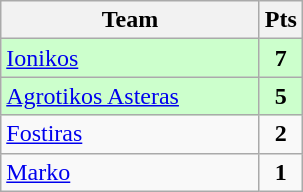<table class="wikitable" style="text-align: center;">
<tr>
<th width=165>Team</th>
<th width=20>Pts</th>
</tr>
<tr bgcolor="#ccffcc">
<td align=left><a href='#'>Ionikos</a></td>
<td><strong>7</strong></td>
</tr>
<tr bgcolor="#ccffcc">
<td align=left><a href='#'>Agrotikos Asteras</a></td>
<td><strong>5</strong></td>
</tr>
<tr>
<td align=left><a href='#'>Fostiras</a></td>
<td><strong>2</strong></td>
</tr>
<tr>
<td align=left><a href='#'>Marko</a></td>
<td><strong>1</strong></td>
</tr>
</table>
